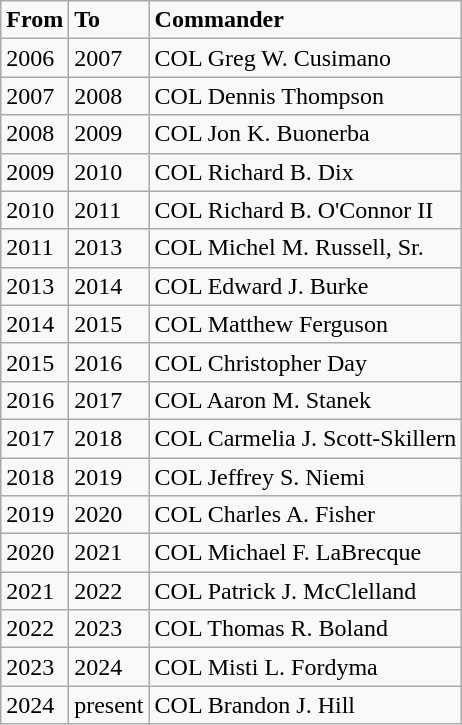<table class="wikitable">
<tr>
<td><strong>From</strong></td>
<td><strong>To</strong></td>
<td><strong>Commander</strong></td>
</tr>
<tr>
<td>2006</td>
<td>2007</td>
<td>COL Greg W. Cusimano</td>
</tr>
<tr>
<td>2007</td>
<td>2008</td>
<td>COL Dennis Thompson</td>
</tr>
<tr>
<td>2008</td>
<td>2009</td>
<td>COL Jon K. Buonerba</td>
</tr>
<tr>
<td>2009</td>
<td>2010</td>
<td>COL Richard B. Dix</td>
</tr>
<tr>
<td>2010</td>
<td>2011</td>
<td>COL Richard B. O'Connor II</td>
</tr>
<tr>
<td>2011</td>
<td>2013</td>
<td>COL Michel M. Russell, Sr.</td>
</tr>
<tr>
<td>2013</td>
<td>2014</td>
<td>COL Edward J. Burke</td>
</tr>
<tr>
<td>2014</td>
<td>2015</td>
<td>COL Matthew Ferguson</td>
</tr>
<tr>
<td>2015</td>
<td>2016</td>
<td>COL Christopher Day</td>
</tr>
<tr>
<td>2016</td>
<td>2017</td>
<td>COL Aaron M. Stanek</td>
</tr>
<tr>
<td>2017</td>
<td>2018</td>
<td>COL Carmelia J. Scott-Skillern</td>
</tr>
<tr>
<td>2018</td>
<td>2019</td>
<td>COL Jeffrey S. Niemi</td>
</tr>
<tr>
<td>2019</td>
<td>2020</td>
<td>COL Charles A. Fisher</td>
</tr>
<tr>
<td>2020</td>
<td>2021</td>
<td>COL Michael F. LaBrecque</td>
</tr>
<tr>
<td>2021</td>
<td>2022</td>
<td>COL Patrick J. McClelland</td>
</tr>
<tr>
<td>2022</td>
<td>2023</td>
<td>COL Thomas R. Boland</td>
</tr>
<tr>
<td>2023</td>
<td>2024</td>
<td>COL Misti L. Fordyma</td>
</tr>
<tr>
<td>2024</td>
<td>present</td>
<td>COL Brandon J. Hill</td>
</tr>
</table>
